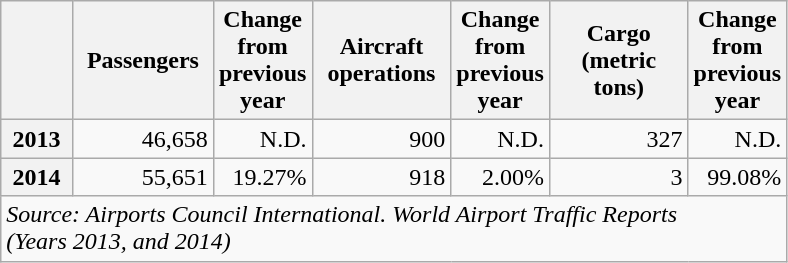<table class="wikitable" style="text-align:right; width:525px">
<tr>
<th style="width:50px"></th>
<th style="width:100px">Passengers</th>
<th style="width:50px">Change from previous year</th>
<th style="width:100px">Aircraft operations</th>
<th style="width:50px">Change from previous year</th>
<th style="width:125px">Cargo<br>(metric tons)</th>
<th style="width:50px">Change from previous year</th>
</tr>
<tr>
<th>2013</th>
<td>46,658</td>
<td>N.D.</td>
<td>900</td>
<td>N.D.</td>
<td>327</td>
<td>N.D.</td>
</tr>
<tr>
<th>2014</th>
<td>55,651</td>
<td>19.27%</td>
<td>918</td>
<td> 2.00%</td>
<td>3</td>
<td>99.08%</td>
</tr>
<tr>
<td colspan="7" style="text-align:left;"><em>Source: Airports Council International. World Airport Traffic Reports<br>(Years 2013, and 2014)</em></td>
</tr>
</table>
